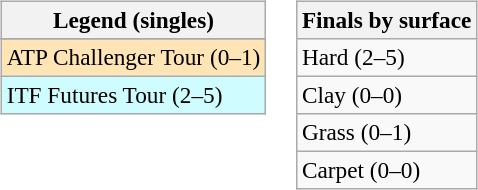<table>
<tr valign=top>
<td><br><table class=wikitable style=font-size:97%>
<tr>
<th>Legend (singles)</th>
</tr>
<tr bgcolor=e5d1cb>
</tr>
<tr bgcolor=moccasin>
<td>ATP Challenger Tour (0–1)</td>
</tr>
<tr bgcolor=cffcff>
<td>ITF Futures Tour (2–5)</td>
</tr>
</table>
</td>
<td><br><table class=wikitable style=font-size:97%>
<tr>
<th>Finals by surface</th>
</tr>
<tr>
<td>Hard (2–5)</td>
</tr>
<tr>
<td>Clay (0–0)</td>
</tr>
<tr>
<td>Grass (0–1)</td>
</tr>
<tr>
<td>Carpet (0–0)</td>
</tr>
</table>
</td>
</tr>
</table>
